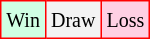<table class="wikitable">
<tr>
<td style="background-color: #d0ffe3; border:1px solid red;"><small>Win</small></td>
<td style="background-color: #f3f3f3; border:1px solid red;"><small>Draw</small></td>
<td style="background-color: #ffd0e3; border:1px solid red;"><small>Loss</small></td>
</tr>
</table>
